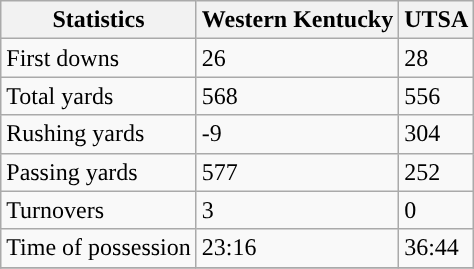<table class="wikitable">
<tr>
<th>Statistics</th>
<th>Western Kentucky</th>
<th>UTSA</th>
</tr>
<tr>
<td>First downs</td>
<td>26</td>
<td>28</td>
</tr>
<tr>
<td>Total yards</td>
<td>568</td>
<td>556</td>
</tr>
<tr>
<td>Rushing yards</td>
<td>-9</td>
<td>304</td>
</tr>
<tr>
<td>Passing yards</td>
<td>577</td>
<td>252</td>
</tr>
<tr>
<td>Turnovers</td>
<td>3</td>
<td>0</td>
</tr>
<tr>
<td>Time of possession</td>
<td>23:16</td>
<td>36:44</td>
</tr>
<tr>
</tr>
</table>
